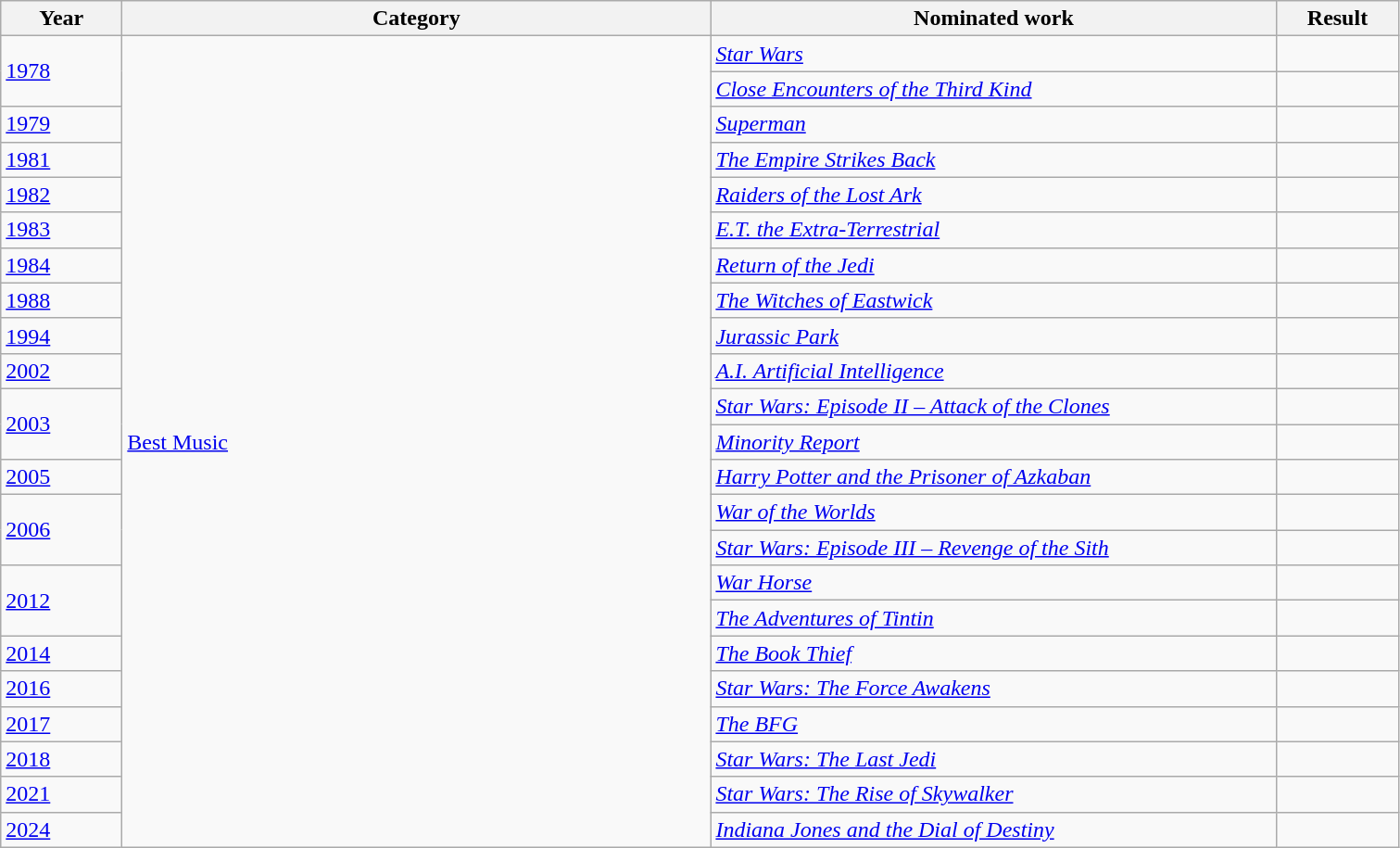<table class=wikitable>
<tr>
<th scope="col" style="width:5em;">Year</th>
<th scope="col" style="width:26em;">Category</th>
<th scope="col" style="width:25em;">Nominated work</th>
<th scope="col" style="width:5em;">Result</th>
</tr>
<tr>
<td rowspan="2"><a href='#'>1978</a></td>
<td rowspan="23"><a href='#'>Best Music</a></td>
<td><em><a href='#'>Star Wars</a></em></td>
<td></td>
</tr>
<tr>
<td><em><a href='#'>Close Encounters of the Third Kind</a></em></td>
<td></td>
</tr>
<tr>
<td><a href='#'>1979</a></td>
<td><em><a href='#'>Superman</a></em></td>
<td></td>
</tr>
<tr>
<td><a href='#'>1981</a></td>
<td><em><a href='#'>The Empire Strikes Back</a></em></td>
<td></td>
</tr>
<tr>
<td><a href='#'>1982</a></td>
<td><em><a href='#'>Raiders of the Lost Ark</a></em></td>
<td></td>
</tr>
<tr>
<td><a href='#'>1983</a></td>
<td><em><a href='#'>E.T. the Extra-Terrestrial</a></em></td>
<td></td>
</tr>
<tr>
<td><a href='#'>1984</a></td>
<td><em><a href='#'>Return of the Jedi</a></em></td>
<td></td>
</tr>
<tr>
<td><a href='#'>1988</a></td>
<td><em><a href='#'>The Witches of Eastwick</a></em></td>
<td></td>
</tr>
<tr>
<td><a href='#'>1994</a></td>
<td><em><a href='#'>Jurassic Park</a></em></td>
<td></td>
</tr>
<tr>
<td><a href='#'>2002</a></td>
<td><em><a href='#'>A.I. Artificial Intelligence</a></em></td>
<td></td>
</tr>
<tr>
<td rowspan="2"><a href='#'>2003</a></td>
<td><em><a href='#'>Star Wars: Episode II – Attack of the Clones</a></em></td>
<td></td>
</tr>
<tr>
<td><em><a href='#'>Minority Report</a></em></td>
<td></td>
</tr>
<tr>
<td><a href='#'>2005</a></td>
<td><em><a href='#'>Harry Potter and the Prisoner of Azkaban</a></em></td>
<td></td>
</tr>
<tr>
<td rowspan="2"><a href='#'>2006</a></td>
<td><em><a href='#'>War of the Worlds</a></em></td>
<td></td>
</tr>
<tr>
<td><em><a href='#'>Star Wars: Episode III – Revenge of the Sith</a></em></td>
<td></td>
</tr>
<tr>
<td rowspan="2"><a href='#'>2012</a></td>
<td><em><a href='#'>War Horse</a></em></td>
<td></td>
</tr>
<tr>
<td><em><a href='#'>The Adventures of Tintin</a></em></td>
<td></td>
</tr>
<tr>
<td><a href='#'>2014</a></td>
<td><em><a href='#'>The Book Thief</a></em></td>
<td></td>
</tr>
<tr>
<td><a href='#'>2016</a></td>
<td><em><a href='#'>Star Wars: The Force Awakens</a></em></td>
<td></td>
</tr>
<tr>
<td><a href='#'>2017</a></td>
<td><em><a href='#'>The BFG</a></em></td>
<td></td>
</tr>
<tr>
<td><a href='#'>2018</a></td>
<td><em><a href='#'>Star Wars: The Last Jedi</a></em></td>
<td></td>
</tr>
<tr>
<td><a href='#'>2021</a></td>
<td><em><a href='#'>Star Wars: The Rise of Skywalker</a></em></td>
<td></td>
</tr>
<tr>
<td><a href='#'>2024</a></td>
<td><em><a href='#'>Indiana Jones and the Dial of Destiny</a></em></td>
<td></td>
</tr>
</table>
